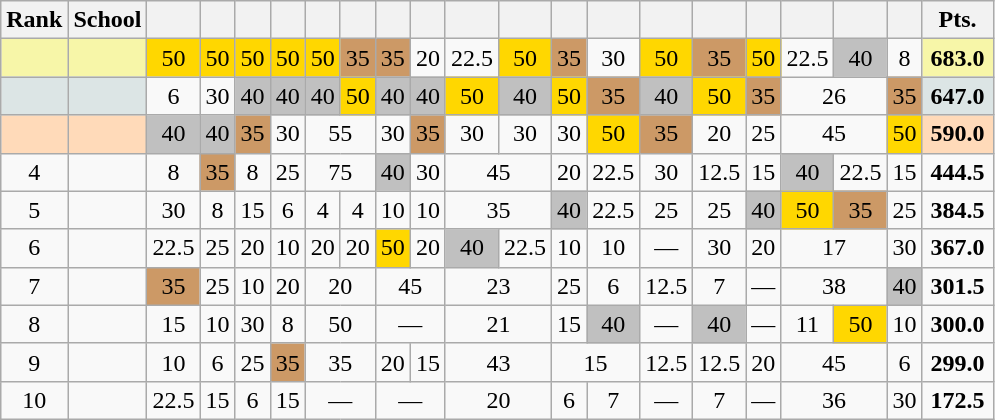<table class=wikitable style="text-align:center;">
<tr>
<th>Rank</th>
<th>School</th>
<th></th>
<th></th>
<th></th>
<th></th>
<th></th>
<th></th>
<th></th>
<th></th>
<th></th>
<th></th>
<th></th>
<th></th>
<th></th>
<th></th>
<th></th>
<th></th>
<th></th>
<th></th>
<th width=40px>Pts.</th>
</tr>
<tr>
<td bgcolor="#F7F6A8"></td>
<td align=left bgcolor="#F7F6A8"></td>
<td bgcolor=gold>50</td>
<td bgcolor=gold>50</td>
<td bgcolor=gold>50</td>
<td bgcolor=gold>50</td>
<td bgcolor=gold>50</td>
<td bgcolor=#cc9966>35</td>
<td bgcolor=#cc9966>35</td>
<td>20</td>
<td>22.5</td>
<td bgcolor=gold>50</td>
<td bgcolor=#cc9966>35</td>
<td>30</td>
<td bgcolor=gold>50</td>
<td bgcolor=#cc9966>35</td>
<td bgcolor=gold>50</td>
<td>22.5</td>
<td bgcolor=silver>40</td>
<td>8</td>
<td bgcolor="#F7F6A8"><strong>683.0</strong></td>
</tr>
<tr>
<td bgcolor="#DCE5E5"></td>
<td align=left bgcolor="#DCE5E5"></td>
<td>6</td>
<td>30</td>
<td bgcolor=silver>40</td>
<td bgcolor=silver>40</td>
<td bgcolor=silver>40</td>
<td bgcolor=gold>50</td>
<td bgcolor=silver>40</td>
<td bgcolor=silver>40</td>
<td bgcolor=gold>50</td>
<td bgcolor=silver>40</td>
<td bgcolor=gold>50</td>
<td bgcolor=#cc9966>35</td>
<td bgcolor=silver>40</td>
<td bgcolor=gold>50</td>
<td bgcolor=#cc9966>35</td>
<td colspan=2>26</td>
<td bgcolor=#cc9966>35</td>
<td bgcolor="#DCE5E5"><strong>647.0</strong></td>
</tr>
<tr>
<td bgcolor="#FFDAB9"></td>
<td align=left bgcolor="#FFDAB9"></td>
<td bgcolor=silver>40</td>
<td bgcolor=silver>40</td>
<td bgcolor=#cc9966>35</td>
<td>30</td>
<td colspan=2>55</td>
<td>30</td>
<td bgcolor=#cc9966>35</td>
<td>30</td>
<td>30</td>
<td>30</td>
<td bgcolor=gold>50</td>
<td bgcolor=#cc9966>35</td>
<td>20</td>
<td>25</td>
<td colspan=2>45</td>
<td bgcolor=gold>50</td>
<td bgcolor="#FFDAB9"><strong>590.0</strong></td>
</tr>
<tr>
<td>4</td>
<td align=left></td>
<td>8</td>
<td bgcolor=#cc9966>35</td>
<td>8</td>
<td>25</td>
<td colspan=2>75</td>
<td bgcolor=silver>40</td>
<td>30</td>
<td colspan=2>45</td>
<td>20</td>
<td>22.5</td>
<td>30</td>
<td>12.5</td>
<td>15</td>
<td bgcolor=silver>40</td>
<td>22.5</td>
<td>15</td>
<td><strong>444.5</strong></td>
</tr>
<tr>
<td>5</td>
<td align=left></td>
<td>30</td>
<td>8</td>
<td>15</td>
<td>6</td>
<td>4</td>
<td>4</td>
<td>10</td>
<td>10</td>
<td colspan=2>35</td>
<td bgcolor=silver>40</td>
<td>22.5</td>
<td>25</td>
<td>25</td>
<td bgcolor=silver>40</td>
<td bgcolor=gold>50</td>
<td bgcolor=#cc9966>35</td>
<td>25</td>
<td><strong>384.5</strong></td>
</tr>
<tr>
<td>6</td>
<td align=left></td>
<td>22.5</td>
<td>25</td>
<td>20</td>
<td>10</td>
<td>20</td>
<td>20</td>
<td bgcolor=gold>50</td>
<td>20</td>
<td bgcolor=silver>40</td>
<td>22.5</td>
<td>10</td>
<td>10</td>
<td>—</td>
<td>30</td>
<td>20</td>
<td colspan=2>17</td>
<td>30</td>
<td><strong>367.0</strong></td>
</tr>
<tr>
<td>7</td>
<td align=left></td>
<td bgcolor=#cc9966>35</td>
<td>25</td>
<td>10</td>
<td>20</td>
<td colspan=2>20</td>
<td colspan=2>45</td>
<td colspan=2>23</td>
<td>25</td>
<td>6</td>
<td>12.5</td>
<td>7</td>
<td>—</td>
<td colspan=2>38</td>
<td bgcolor=silver>40</td>
<td><strong>301.5</strong></td>
</tr>
<tr>
<td>8</td>
<td align=left></td>
<td>15</td>
<td>10</td>
<td>30</td>
<td>8</td>
<td colspan=2>50</td>
<td colspan=2>—</td>
<td colspan=2>21</td>
<td>15</td>
<td bgcolor=silver>40</td>
<td>—</td>
<td bgcolor=silver>40</td>
<td>—</td>
<td>11</td>
<td bgcolor=gold>50</td>
<td>10</td>
<td><strong>300.0</strong></td>
</tr>
<tr>
<td>9</td>
<td align=left></td>
<td>10</td>
<td>6</td>
<td>25</td>
<td bgcolor=#cc9966>35</td>
<td colspan=2>35</td>
<td>20</td>
<td>15</td>
<td colspan=2>43</td>
<td colspan=2>15</td>
<td>12.5</td>
<td>12.5</td>
<td>20</td>
<td colspan=2>45</td>
<td>6</td>
<td><strong>299.0</strong></td>
</tr>
<tr>
<td>10</td>
<td align=left></td>
<td>22.5</td>
<td>15</td>
<td>6</td>
<td>15</td>
<td colspan=2>—</td>
<td colspan=2>—</td>
<td colspan=2>20</td>
<td>6</td>
<td>7</td>
<td>—</td>
<td>7</td>
<td>—</td>
<td colspan=2>36</td>
<td>30</td>
<td><strong>172.5</strong></td>
</tr>
</table>
